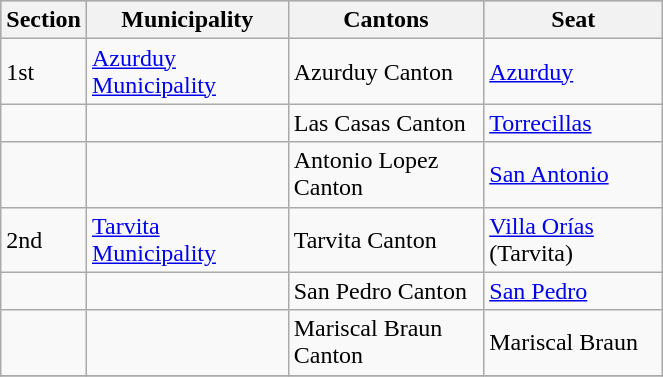<table class="wikitable" border="1" style="width:35%;" border="1">
<tr bgcolor=silver>
<th>Section</th>
<th>Municipality</th>
<th>Cantons</th>
<th>Seat</th>
</tr>
<tr>
<td>1st</td>
<td><a href='#'>Azurduy Municipality</a></td>
<td>Azurduy Canton</td>
<td><a href='#'>Azurduy</a></td>
</tr>
<tr>
<td> </td>
<td> </td>
<td>Las Casas Canton</td>
<td><a href='#'>Torrecillas</a></td>
</tr>
<tr>
<td> </td>
<td> </td>
<td>Antonio Lopez Canton</td>
<td><a href='#'>San Antonio</a></td>
</tr>
<tr>
<td>2nd</td>
<td><a href='#'>Tarvita Municipality</a></td>
<td>Tarvita Canton</td>
<td><a href='#'>Villa Orías</a> (Tarvita)</td>
</tr>
<tr>
<td> </td>
<td> </td>
<td>San Pedro Canton</td>
<td><a href='#'>San Pedro</a></td>
</tr>
<tr>
<td> </td>
<td> </td>
<td>Mariscal Braun Canton</td>
<td>Mariscal Braun</td>
</tr>
<tr>
</tr>
</table>
